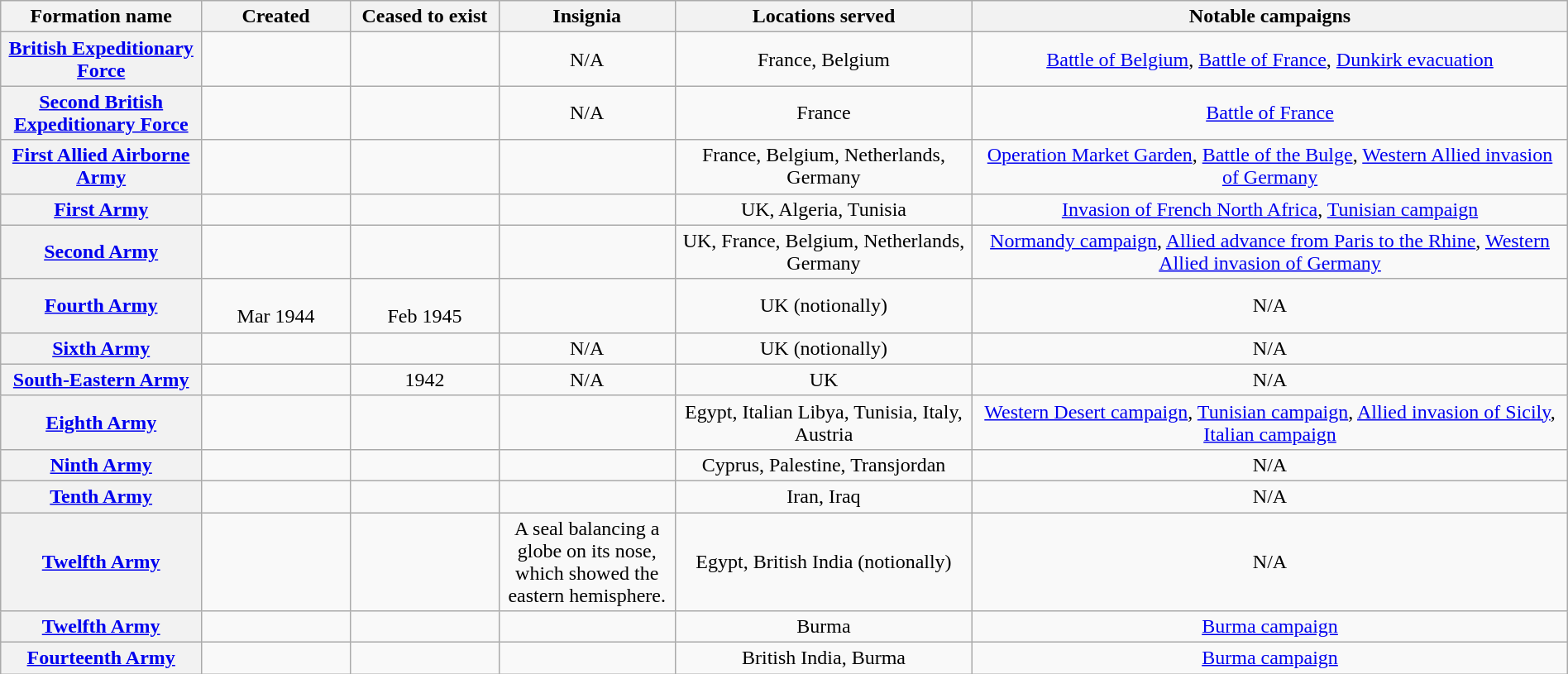<table class="wikitable sortable plainrowheaders" style="text-align: left; border-spacing: 2px; border: 1px solid darkgray; width: 100%;">
<tr>
<th width="5%" scope="col">Formation name</th>
<th width=5% scope="col">Created</th>
<th width=5% scope="col">Ceased to exist</th>
<th class=unsortable width=5% scope="col">Insignia</th>
<th class=unsortable width=10% scope="col">Locations served</th>
<th class=unsortable width=20% scope="col">Notable campaigns</th>
</tr>
<tr>
<th scope="row" style="text-align:center;"><a href='#'>British Expeditionary Force</a></th>
<td align="center"></td>
<td align="center"></td>
<td align="center">N/A</td>
<td align="center">France, Belgium</td>
<td align="center"><a href='#'>Battle of Belgium</a>, <a href='#'>Battle of France</a>, <a href='#'>Dunkirk evacuation</a></td>
</tr>
<tr>
<th scope="row" style="text-align:center;"><a href='#'>Second British Expeditionary Force</a></th>
<td align="center"></td>
<td align="center"></td>
<td align="center">N/A</td>
<td align="center">France</td>
<td align="center"><a href='#'>Battle of France</a></td>
</tr>
<tr>
<th scope="row" style="text-align:center;"><a href='#'>First Allied Airborne Army</a></th>
<td align="center"></td>
<td align="center"></td>
<td align="center"></td>
<td align="center">France, Belgium, Netherlands, Germany</td>
<td align="center"><a href='#'>Operation Market Garden</a>, <a href='#'>Battle of the Bulge</a>, <a href='#'>Western Allied invasion of Germany</a></td>
</tr>
<tr>
<th scope="row" style="text-align:center;"><a href='#'>First Army</a></th>
<td align="center"></td>
<td align="center"></td>
<td align="center"></td>
<td align="center">UK, Algeria, Tunisia</td>
<td align="center"><a href='#'>Invasion of French North Africa</a>, <a href='#'>Tunisian campaign</a></td>
</tr>
<tr>
<th scope="row" style="text-align:center;"><a href='#'>Second Army</a></th>
<td align="center"></td>
<td align="center"></td>
<td align="center"></td>
<td align="center">UK, France, Belgium, Netherlands, Germany</td>
<td align="center"><a href='#'>Normandy campaign</a>, <a href='#'>Allied advance from Paris to the Rhine</a>, <a href='#'>Western Allied invasion of Germany</a></td>
</tr>
<tr>
<th scope="row" style="text-align:center;"><a href='#'>Fourth Army</a></th>
<td align="center"><br>Mar 1944</td>
<td align="center"><br>Feb 1945</td>
<td align="center"></td>
<td align="center">UK (notionally)</td>
<td align="center">N/A</td>
</tr>
<tr>
<th scope="row" style="text-align:center;"><a href='#'>Sixth Army</a></th>
<td align="center"></td>
<td align="center"></td>
<td align="center">N/A</td>
<td align="center">UK (notionally)</td>
<td align="center">N/A</td>
</tr>
<tr>
<th scope="row" style="text-align:center;"><a href='#'>South-Eastern Army</a></th>
<td align="center"></td>
<td align="center">1942</td>
<td align="center">N/A</td>
<td align="center">UK</td>
<td align="center">N/A</td>
</tr>
<tr>
<th scope="row" style="text-align:center;"><a href='#'>Eighth Army</a></th>
<td align="center"></td>
<td align="center"></td>
<td align="center"></td>
<td align="center">Egypt, Italian Libya, Tunisia, Italy, Austria</td>
<td align="center"><a href='#'>Western Desert campaign</a>, <a href='#'>Tunisian campaign</a>, <a href='#'>Allied invasion of Sicily</a>, <a href='#'>Italian campaign</a></td>
</tr>
<tr>
<th scope="row" style="text-align:center;"><a href='#'>Ninth Army</a></th>
<td align="center"></td>
<td align="center"></td>
<td align="center"></td>
<td align="center">Cyprus, Palestine, Transjordan</td>
<td align="center">N/A</td>
</tr>
<tr>
<th scope="row" style="text-align:center;"><a href='#'>Tenth Army</a></th>
<td align="center"></td>
<td align="center"></td>
<td align="center"></td>
<td align="center">Iran, Iraq</td>
<td align="center">N/A</td>
</tr>
<tr>
<th scope="row" style="text-align:center;"><a href='#'>Twelfth Army</a></th>
<td align="center"></td>
<td align="center"></td>
<td align="center">A seal balancing a globe on its nose, which showed the eastern hemisphere.</td>
<td align="center">Egypt, British India (notionally)</td>
<td align="center">N/A</td>
</tr>
<tr>
<th scope="row" style="text-align:center;"><a href='#'>Twelfth Army</a></th>
<td align="center"></td>
<td align="center"></td>
<td align="center"></td>
<td align="center">Burma</td>
<td align="center"><a href='#'>Burma campaign</a></td>
</tr>
<tr>
<th scope="row" style="text-align:center;"><a href='#'>Fourteenth Army</a></th>
<td align="center"></td>
<td align="center"></td>
<td align="center"></td>
<td align="center">British India, Burma</td>
<td align="center"><a href='#'>Burma campaign</a></td>
</tr>
</table>
